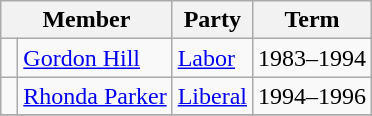<table class="wikitable">
<tr>
<th colspan="2">Member</th>
<th>Party</th>
<th>Term</th>
</tr>
<tr>
<td> </td>
<td><a href='#'>Gordon Hill</a></td>
<td><a href='#'>Labor</a></td>
<td>1983–1994</td>
</tr>
<tr>
<td> </td>
<td><a href='#'>Rhonda Parker</a></td>
<td><a href='#'>Liberal</a></td>
<td>1994–1996</td>
</tr>
<tr>
</tr>
</table>
